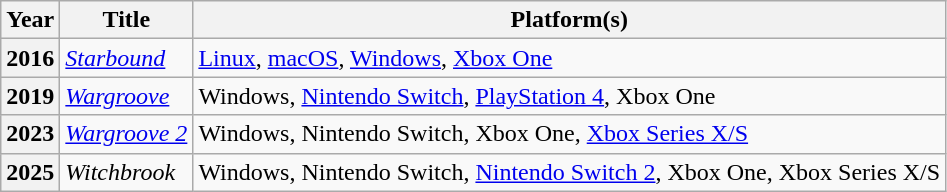<table class="wikitable sortable plainrowheaders">
<tr>
<th scope="col">Year</th>
<th scope="col">Title</th>
<th scope="col">Platform(s)</th>
</tr>
<tr>
<th scope="row">2016</th>
<td><em><a href='#'>Starbound</a></em></td>
<td><a href='#'>Linux</a>, <a href='#'>macOS</a>, <a href='#'>Windows</a>, <a href='#'>Xbox One</a></td>
</tr>
<tr>
<th scope="row">2019</th>
<td><em><a href='#'>Wargroove</a></em></td>
<td>Windows, <a href='#'>Nintendo Switch</a>, <a href='#'>PlayStation 4</a>, Xbox One</td>
</tr>
<tr>
<th scope="row">2023</th>
<td><em><a href='#'>Wargroove 2</a></em></td>
<td>Windows, Nintendo Switch, Xbox One, <a href='#'>Xbox Series X/S</a></td>
</tr>
<tr>
<th scope="row">2025</th>
<td><em>Witchbrook</em></td>
<td>Windows, Nintendo Switch, <a href='#'>Nintendo Switch 2</a>, Xbox One, Xbox Series X/S</td>
</tr>
</table>
